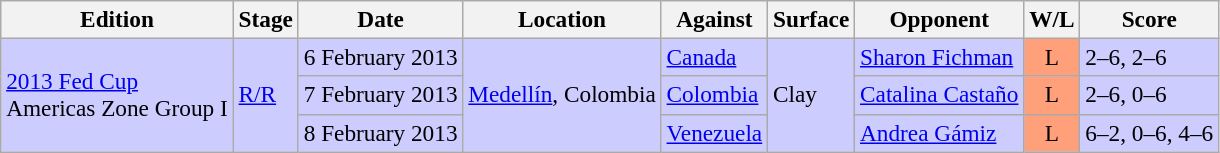<table class=wikitable style=font-size:97%>
<tr>
<th>Edition</th>
<th>Stage</th>
<th>Date</th>
<th>Location</th>
<th>Against</th>
<th>Surface</th>
<th>Opponent</th>
<th>W/L</th>
<th>Score</th>
</tr>
<tr style="background:#ccf;">
<td rowspan="3"><a href='#'>2013 Fed Cup</a> <br> Americas Zone Group I</td>
<td rowspan="3"><a href='#'>R/R</a></td>
<td>6 February 2013</td>
<td rowspan="3"><a href='#'>Medellín</a>, Colombia</td>
<td> <a href='#'>Canada</a></td>
<td rowspan="3">Clay</td>
<td> <a href='#'>Sharon Fichman</a></td>
<td style="text-align:center; background:#ffa07a;">L</td>
<td>2–6, 2–6</td>
</tr>
<tr style="background:#ccf;">
<td>7 February 2013</td>
<td> <a href='#'>Colombia</a></td>
<td> <a href='#'>Catalina Castaño</a></td>
<td style="text-align:center; background:#ffa07a;">L</td>
<td>2–6, 0–6</td>
</tr>
<tr style="background:#ccf;">
<td>8 February 2013</td>
<td> <a href='#'>Venezuela</a></td>
<td> <a href='#'>Andrea Gámiz</a></td>
<td style="text-align:center; background:#ffa07a;">L</td>
<td>6–2, 0–6, 4–6</td>
</tr>
</table>
